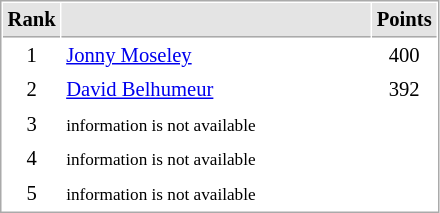<table cellspacing="1" cellpadding="3" style="border:1px solid #AAAAAA;font-size:86%">
<tr bgcolor="#E4E4E4">
<th style="border-bottom:1px solid #AAAAAA" width=10>Rank</th>
<th style="border-bottom:1px solid #AAAAAA" width=200></th>
<th style="border-bottom:1px solid #AAAAAA" width=20>Points</th>
</tr>
<tr>
<td align="center">1</td>
<td> <a href='#'>Jonny Moseley</a></td>
<td align=center>400</td>
</tr>
<tr>
<td align="center">2</td>
<td> <a href='#'>David Belhumeur</a></td>
<td align=center>392</td>
</tr>
<tr>
<td align="center">3</td>
<td> <small>information is not available</small></td>
<td></td>
</tr>
<tr>
<td align="center">4</td>
<td> <small>information is not available</small></td>
<td></td>
</tr>
<tr>
<td align="center">5</td>
<td> <small>information is not available</small></td>
<td></td>
</tr>
</table>
